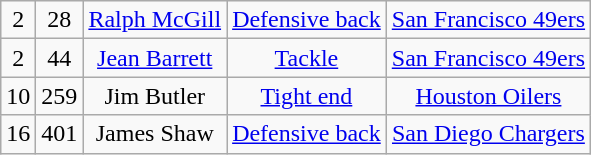<table class="wikitable" style="text-align:center">
<tr>
<td>2</td>
<td>28</td>
<td><a href='#'>Ralph McGill</a></td>
<td><a href='#'>Defensive back</a></td>
<td><a href='#'>San Francisco 49ers</a></td>
</tr>
<tr>
<td>2</td>
<td>44</td>
<td><a href='#'>Jean Barrett</a></td>
<td><a href='#'>Tackle</a></td>
<td><a href='#'>San Francisco 49ers</a></td>
</tr>
<tr>
<td>10</td>
<td>259</td>
<td>Jim Butler</td>
<td><a href='#'>Tight end</a></td>
<td><a href='#'>Houston Oilers</a></td>
</tr>
<tr>
<td>16</td>
<td>401</td>
<td>James Shaw</td>
<td><a href='#'>Defensive back</a></td>
<td><a href='#'>San Diego Chargers</a></td>
</tr>
</table>
